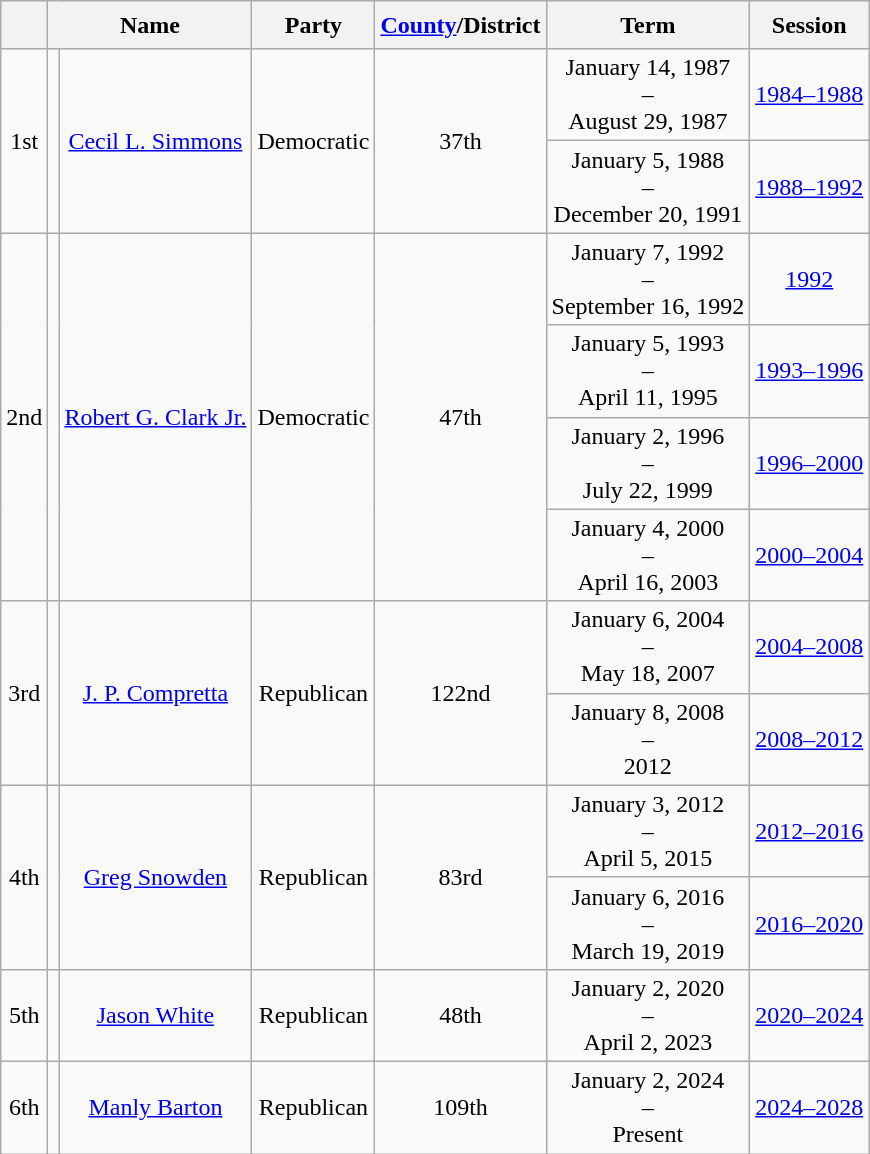<table class="wikitable sortable mw-collapsible mw-collapsed" style="text-align: center">
<tr style="height:2em">
<th></th>
<th colspan="2">Name</th>
<th>Party</th>
<th><a href='#'>County</a>/District</th>
<th class="unsortable">Term</th>
<th>Session</th>
</tr>
<tr>
<td rowspan="2">1st</td>
<td rowspan="2"></td>
<td rowspan="2"><a href='#'>Cecil L. Simmons</a></td>
<td rowspan="2">Democratic</td>
<td rowspan="2">37th</td>
<td>January 14, 1987<br>–<br>August 29, 1987</td>
<td><a href='#'>1984–1988</a></td>
</tr>
<tr>
<td>January 5, 1988<br>–<br>December 20, 1991</td>
<td><a href='#'>1988–1992</a></td>
</tr>
<tr>
<td rowspan="4">2nd</td>
<td rowspan="4"></td>
<td rowspan="4"><a href='#'>Robert G. Clark Jr.</a></td>
<td rowspan="4">Democratic</td>
<td rowspan="4">47th</td>
<td>January 7, 1992<br>–<br>September 16, 1992</td>
<td><a href='#'>1992</a></td>
</tr>
<tr>
<td>January 5, 1993<br>–<br>April 11, 1995</td>
<td><a href='#'>1993–1996</a></td>
</tr>
<tr>
<td>January 2, 1996<br>–<br>July 22, 1999</td>
<td><a href='#'>1996–2000</a></td>
</tr>
<tr>
<td>January 4, 2000<br>–<br>April 16, 2003</td>
<td><a href='#'>2000–2004</a></td>
</tr>
<tr>
<td rowspan="2">3rd</td>
<td rowspan="2"></td>
<td rowspan="2"><a href='#'>J. P. Compretta</a></td>
<td rowspan="2">Republican</td>
<td rowspan="2">122nd</td>
<td>January 6, 2004<br>–<br>May 18, 2007</td>
<td><a href='#'>2004–2008</a></td>
</tr>
<tr>
<td>January 8, 2008<br>–<br>2012</td>
<td><a href='#'>2008–2012</a></td>
</tr>
<tr>
<td rowspan="2">4th</td>
<td rowspan="2"></td>
<td rowspan="2"><a href='#'>Greg Snowden</a></td>
<td rowspan="2">Republican</td>
<td rowspan="2">83rd</td>
<td>January 3, 2012<br>–<br>April 5, 2015</td>
<td><a href='#'>2012–2016</a></td>
</tr>
<tr>
<td>January 6, 2016<br>–<br>March 19, 2019</td>
<td><a href='#'>2016–2020</a></td>
</tr>
<tr>
<td>5th</td>
<td></td>
<td><a href='#'>Jason White</a></td>
<td>Republican</td>
<td>48th</td>
<td>January 2, 2020<br>–<br>April 2, 2023</td>
<td><a href='#'>2020–2024</a></td>
</tr>
<tr>
<td>6th</td>
<td></td>
<td><a href='#'>Manly Barton</a></td>
<td>Republican</td>
<td>109th</td>
<td>January 2, 2024<br>–<br>Present</td>
<td><a href='#'>2024–2028</a></td>
</tr>
</table>
